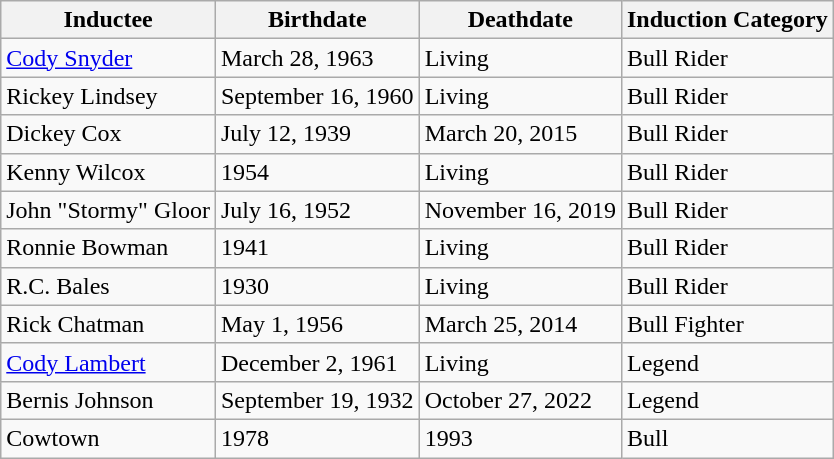<table class="wikitable">
<tr>
<th>Inductee</th>
<th>Birthdate</th>
<th>Deathdate</th>
<th>Induction Category</th>
</tr>
<tr>
<td><a href='#'>Cody Snyder</a></td>
<td>March 28, 1963</td>
<td>Living</td>
<td>Bull Rider</td>
</tr>
<tr>
<td>Rickey Lindsey</td>
<td>September 16, 1960</td>
<td>Living</td>
<td>Bull Rider</td>
</tr>
<tr>
<td>Dickey Cox</td>
<td>July 12, 1939</td>
<td>March 20, 2015</td>
<td>Bull Rider</td>
</tr>
<tr>
<td>Kenny Wilcox</td>
<td>1954</td>
<td>Living</td>
<td>Bull Rider</td>
</tr>
<tr>
<td>John "Stormy" Gloor</td>
<td>July 16, 1952</td>
<td>November 16, 2019</td>
<td>Bull Rider</td>
</tr>
<tr>
<td>Ronnie Bowman</td>
<td>1941</td>
<td>Living</td>
<td>Bull Rider</td>
</tr>
<tr>
<td>R.C. Bales</td>
<td>1930</td>
<td>Living</td>
<td>Bull Rider</td>
</tr>
<tr>
<td>Rick Chatman</td>
<td>May 1, 1956</td>
<td>March 25, 2014</td>
<td>Bull Fighter</td>
</tr>
<tr>
<td><a href='#'>Cody Lambert</a></td>
<td>December 2, 1961</td>
<td>Living</td>
<td>Legend</td>
</tr>
<tr>
<td>Bernis Johnson</td>
<td>September 19, 1932</td>
<td>October 27, 2022</td>
<td>Legend</td>
</tr>
<tr>
<td>Cowtown</td>
<td>1978</td>
<td>1993</td>
<td>Bull</td>
</tr>
</table>
